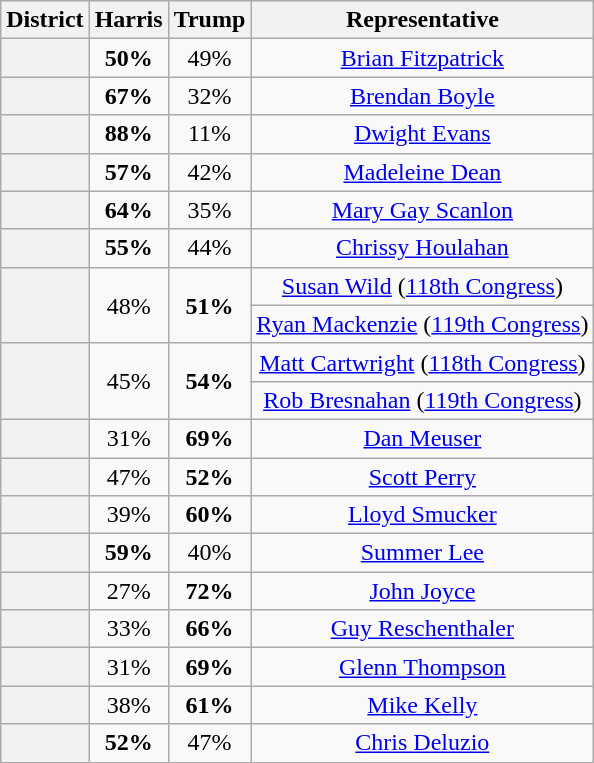<table class="wikitable sortable">
<tr>
<th>District</th>
<th>Harris</th>
<th>Trump</th>
<th>Representative</th>
</tr>
<tr align=center>
<th></th>
<td><strong>50%</strong></td>
<td>49%</td>
<td><a href='#'>Brian Fitzpatrick</a></td>
</tr>
<tr align=center>
<th></th>
<td><strong>67%</strong></td>
<td>32%</td>
<td><a href='#'>Brendan Boyle</a></td>
</tr>
<tr align=center>
<th></th>
<td><strong>88%</strong></td>
<td>11%</td>
<td><a href='#'>Dwight Evans</a></td>
</tr>
<tr align=center>
<th></th>
<td><strong>57%</strong></td>
<td>42%</td>
<td><a href='#'>Madeleine Dean</a></td>
</tr>
<tr align=center>
<th></th>
<td><strong>64%</strong></td>
<td>35%</td>
<td><a href='#'>Mary Gay Scanlon</a></td>
</tr>
<tr align=center>
<th></th>
<td><strong>55%</strong></td>
<td>44%</td>
<td><a href='#'>Chrissy Houlahan</a></td>
</tr>
<tr align=center>
<th rowspan=2 ></th>
<td rowspan=2>48%</td>
<td rowspan=2><strong>51%</strong></td>
<td><a href='#'>Susan Wild</a> (<a href='#'>118th Congress</a>)</td>
</tr>
<tr align=center>
<td><a href='#'>Ryan Mackenzie</a> (<a href='#'>119th Congress</a>)</td>
</tr>
<tr align=center>
<th rowspan=2 ></th>
<td rowspan=2>45%</td>
<td rowspan=2><strong>54%</strong></td>
<td><a href='#'>Matt Cartwright</a> (<a href='#'>118th Congress</a>)</td>
</tr>
<tr align=center>
<td><a href='#'>Rob Bresnahan</a> (<a href='#'>119th Congress</a>)</td>
</tr>
<tr align=center>
<th></th>
<td>31%</td>
<td><strong>69%</strong></td>
<td><a href='#'>Dan Meuser</a></td>
</tr>
<tr align=center>
<th></th>
<td>47%</td>
<td><strong>52%</strong></td>
<td><a href='#'>Scott Perry</a></td>
</tr>
<tr align=center>
<th></th>
<td>39%</td>
<td><strong>60%</strong></td>
<td><a href='#'>Lloyd Smucker</a></td>
</tr>
<tr align=center>
<th></th>
<td><strong>59%</strong></td>
<td>40%</td>
<td><a href='#'>Summer Lee</a></td>
</tr>
<tr align=center>
<th></th>
<td>27%</td>
<td><strong>72%</strong></td>
<td><a href='#'>John Joyce</a></td>
</tr>
<tr align=center>
<th></th>
<td>33%</td>
<td><strong>66%</strong></td>
<td><a href='#'>Guy Reschenthaler</a></td>
</tr>
<tr align=center>
<th></th>
<td>31%</td>
<td><strong>69%</strong></td>
<td><a href='#'>Glenn Thompson</a></td>
</tr>
<tr align=center>
<th></th>
<td>38%</td>
<td><strong>61%</strong></td>
<td><a href='#'>Mike Kelly</a></td>
</tr>
<tr align=center>
<th></th>
<td><strong>52%</strong></td>
<td>47%</td>
<td><a href='#'>Chris Deluzio</a></td>
</tr>
</table>
